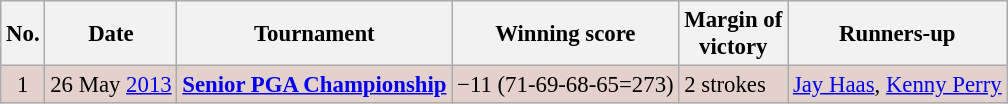<table class="wikitable" style="font-size:95%;">
<tr>
<th>No.</th>
<th>Date</th>
<th>Tournament</th>
<th>Winning score</th>
<th>Margin of<br>victory</th>
<th>Runners-up</th>
</tr>
<tr style="background:#e5d1cb;">
<td align=center>1</td>
<td>26 May <a href='#'>2013</a></td>
<td><strong><a href='#'>Senior PGA Championship</a></strong></td>
<td>−11 (71-69-68-65=273)</td>
<td>2 strokes</td>
<td> <a href='#'>Jay Haas</a>,  <a href='#'>Kenny Perry</a></td>
</tr>
</table>
